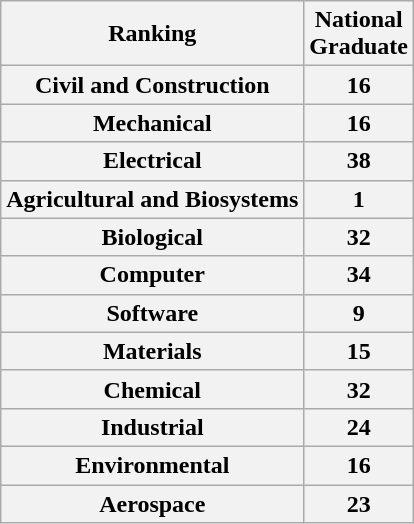<table class="wikitable">
<tr>
<th>Ranking</th>
<th>National<br>Graduate</th>
</tr>
<tr>
<th>Civil and Construction</th>
<th>16</th>
</tr>
<tr>
<th>Mechanical</th>
<th>16</th>
</tr>
<tr>
<th>Electrical</th>
<th>38</th>
</tr>
<tr>
<th>Agricultural and Biosystems</th>
<th>1</th>
</tr>
<tr>
<th>Biological</th>
<th>32</th>
</tr>
<tr>
<th>Computer</th>
<th>34</th>
</tr>
<tr>
<th>Software</th>
<th>9</th>
</tr>
<tr>
<th>Materials</th>
<th>15</th>
</tr>
<tr>
<th>Chemical</th>
<th>32</th>
</tr>
<tr>
<th>Industrial</th>
<th>24</th>
</tr>
<tr>
<th>Environmental</th>
<th>16</th>
</tr>
<tr>
<th>Aerospace</th>
<th>23</th>
</tr>
</table>
